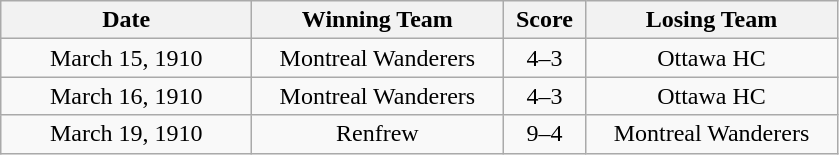<table class="wikitable" style="text-align:center;">
<tr>
<th style="width:10em">Date</th>
<th style="width:10em">Winning Team</th>
<th style="width:3em">Score</th>
<th style="width:10em">Losing Team</th>
</tr>
<tr>
<td>March 15, 1910</td>
<td>Montreal Wanderers</td>
<td style="text-align:center;">4–3</td>
<td>Ottawa HC</td>
</tr>
<tr>
<td>March 16, 1910</td>
<td>Montreal Wanderers</td>
<td style="text-align:center;">4–3</td>
<td>Ottawa HC</td>
</tr>
<tr>
<td>March 19, 1910</td>
<td>Renfrew</td>
<td style="text-align:center;">9–4</td>
<td>Montreal Wanderers</td>
</tr>
</table>
